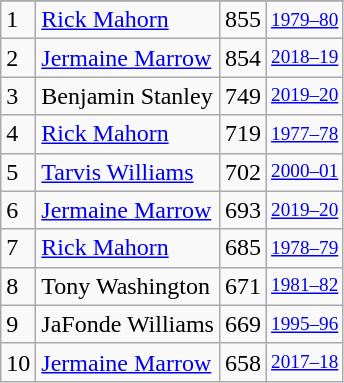<table class="wikitable">
<tr>
</tr>
<tr>
<td>1</td>
<td><a href='#'>Rick Mahorn</a></td>
<td>855</td>
<td style="font-size:80%;"><a href='#'>1979–80</a></td>
</tr>
<tr>
<td>2</td>
<td><a href='#'>Jermaine Marrow</a></td>
<td>854</td>
<td style="font-size:80%;"><a href='#'>2018–19</a></td>
</tr>
<tr>
<td>3</td>
<td>Benjamin Stanley</td>
<td>749</td>
<td style="font-size:80%;"><a href='#'>2019–20</a></td>
</tr>
<tr>
<td>4</td>
<td><a href='#'>Rick Mahorn</a></td>
<td>719</td>
<td style="font-size:80%;"><a href='#'>1977–78</a></td>
</tr>
<tr>
<td>5</td>
<td><a href='#'>Tarvis Williams</a></td>
<td>702</td>
<td style="font-size:80%;"><a href='#'>2000–01</a></td>
</tr>
<tr>
<td>6</td>
<td><a href='#'>Jermaine Marrow</a></td>
<td>693</td>
<td style="font-size:80%;"><a href='#'>2019–20</a></td>
</tr>
<tr>
<td>7</td>
<td><a href='#'>Rick Mahorn</a></td>
<td>685</td>
<td style="font-size:80%;"><a href='#'>1978–79</a></td>
</tr>
<tr>
<td>8</td>
<td>Tony Washington</td>
<td>671</td>
<td style="font-size:80%;"><a href='#'>1981–82</a></td>
</tr>
<tr>
<td>9</td>
<td>JaFonde Williams</td>
<td>669</td>
<td style="font-size:80%;"><a href='#'>1995–96</a></td>
</tr>
<tr>
<td>10</td>
<td><a href='#'>Jermaine Marrow</a></td>
<td>658</td>
<td style="font-size:80%;"><a href='#'>2017–18</a></td>
</tr>
</table>
